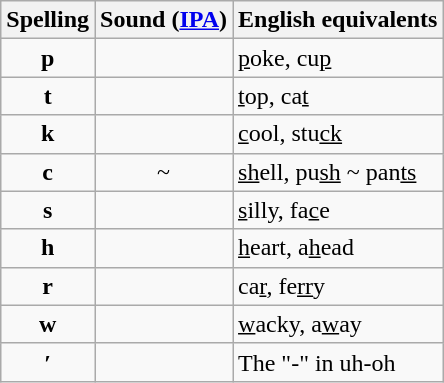<table class="wikitable">
<tr>
<th>Spelling</th>
<th>Sound (<a href='#'>IPA</a>)</th>
<th>English equivalents</th>
</tr>
<tr>
<td align="center"><strong>p</strong></td>
<td align="center"></td>
<td><u>p</u>oke, cu<u>p</u></td>
</tr>
<tr>
<td align="center"><strong>t</strong></td>
<td align="center"></td>
<td><u>t</u>op, ca<u>t</u></td>
</tr>
<tr>
<td align="center"><strong>k</strong></td>
<td align="center"></td>
<td><u>c</u>ool, stu<u>ck</u></td>
</tr>
<tr>
<td align="center"><strong>c</strong></td>
<td align="center"> ~ </td>
<td><u>sh</u>ell, pu<u>sh</u> ~ pan<u>ts</u></td>
</tr>
<tr>
<td align="center"><strong>s</strong></td>
<td align="center"></td>
<td><u>s</u>illy, fa<u>c</u>e</td>
</tr>
<tr>
<td align="center"><strong>h</strong></td>
<td align="center"></td>
<td><u>h</u>eart, a<u>h</u>ead</td>
</tr>
<tr>
<td align="center"><strong>r</strong></td>
<td align="center"></td>
<td>ca<u>r</u>, fe<u>rr</u>y</td>
</tr>
<tr>
<td align="center"><strong>w</strong></td>
<td align="center"></td>
<td><u>w</u>acky, a<u>w</u>ay</td>
</tr>
<tr>
<td align="center"><strong>′</strong></td>
<td align="center"></td>
<td>The "-" in uh-oh</td>
</tr>
</table>
